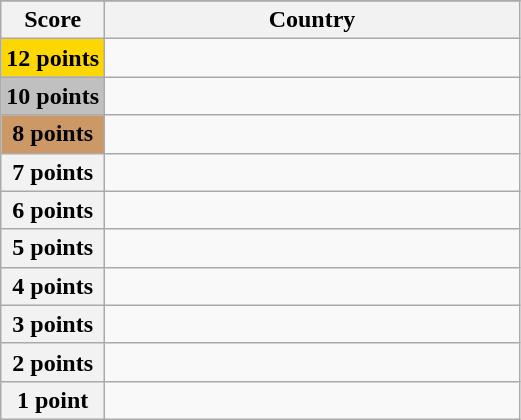<table class="wikitable">
<tr>
</tr>
<tr>
<th scope="col" width="20%">Score</th>
<th scope="col">Country</th>
</tr>
<tr>
<th scope="row" style="background:gold">12 points</th>
<td></td>
</tr>
<tr>
<th scope="row" style="background:silver">10 points</th>
<td></td>
</tr>
<tr>
<th scope="row" style="background:#CC9966">8 points</th>
<td></td>
</tr>
<tr>
<th scope="row">7 points</th>
<td></td>
</tr>
<tr>
<th scope="row">6 points</th>
<td></td>
</tr>
<tr>
<th scope="row">5 points</th>
<td></td>
</tr>
<tr>
<th scope="row">4 points</th>
<td></td>
</tr>
<tr>
<th scope="row">3 points</th>
<td></td>
</tr>
<tr>
<th scope="row">2 points</th>
<td></td>
</tr>
<tr>
<th scope="row">1 point</th>
<td></td>
</tr>
</table>
